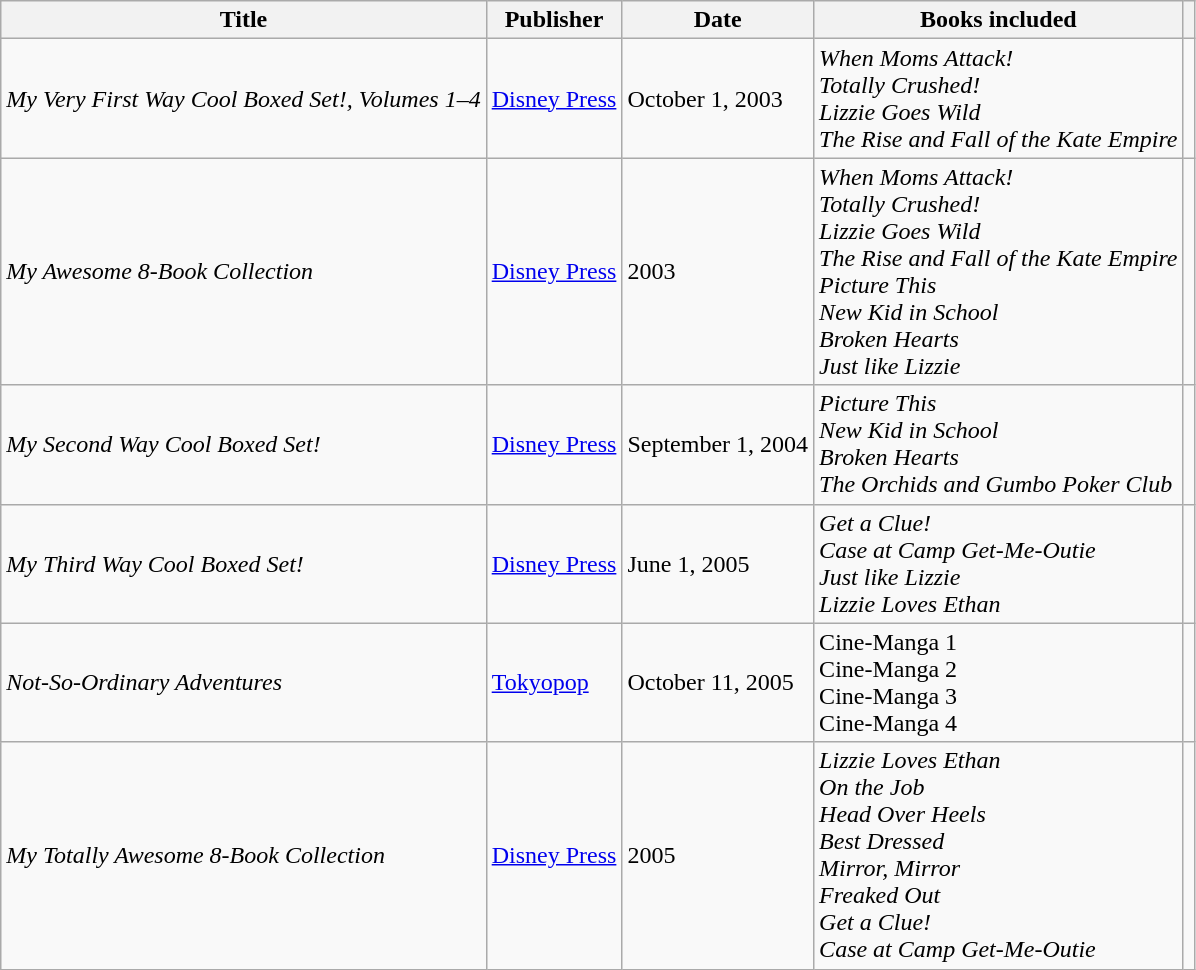<table class="wikitable sortable plainrowheaders">
<tr>
<th scope="col">Title</th>
<th scope="col">Publisher</th>
<th scope="col">Date</th>
<th scope="col">Books included</th>
<th scope="col"></th>
</tr>
<tr>
<td><em>My Very First Way Cool Boxed Set!, Volumes 1–4</em></td>
<td><a href='#'>Disney Press</a></td>
<td>October 1, 2003</td>
<td><em>When Moms Attack!</em><br><em>Totally Crushed!</em><br><em>Lizzie Goes Wild</em><br><em>The Rise and Fall of the Kate Empire</em></td>
<td></td>
</tr>
<tr>
<td><em>My Awesome 8-Book Collection</em></td>
<td><a href='#'>Disney Press</a></td>
<td>2003</td>
<td><em>When Moms Attack!</em><br><em>Totally Crushed!</em><br><em>Lizzie Goes Wild</em><br><em>The Rise and Fall of the Kate Empire</em><br><em>Picture This</em><br><em>New Kid in School</em><br><em>Broken Hearts</em><br><em>Just like Lizzie</em></td>
<td></td>
</tr>
<tr>
<td><em>My Second Way Cool Boxed Set!</em></td>
<td><a href='#'>Disney Press</a></td>
<td>September 1, 2004</td>
<td><em>Picture This</em><br><em>New Kid in School</em><br><em>Broken Hearts</em><br><em>The Orchids and Gumbo Poker Club</em></td>
<td></td>
</tr>
<tr>
<td><em>My Third Way Cool Boxed Set!</em></td>
<td><a href='#'>Disney Press</a></td>
<td>June 1, 2005</td>
<td><em>Get a Clue!</em><br><em>Case at Camp Get-Me-Outie</em><br><em>Just like Lizzie</em><br><em>Lizzie Loves Ethan</em></td>
<td></td>
</tr>
<tr>
<td><em>Not-So-Ordinary Adventures</em></td>
<td><a href='#'>Tokyopop</a></td>
<td>October 11, 2005</td>
<td>Cine-Manga  1<br>Cine-Manga  2<br>Cine-Manga  3<br>Cine-Manga  4</td>
<td></td>
</tr>
<tr>
<td><em>My Totally Awesome 8-Book Collection</em></td>
<td><a href='#'>Disney Press</a></td>
<td>2005</td>
<td><em>Lizzie Loves Ethan</em><br><em>On the Job</em><br><em>Head Over Heels</em><br><em>Best Dressed</em><br><em>Mirror, Mirror</em><br><em>Freaked Out</em><br><em>Get a Clue!</em><br><em>Case at Camp Get-Me-Outie</em></td>
<td></td>
</tr>
</table>
